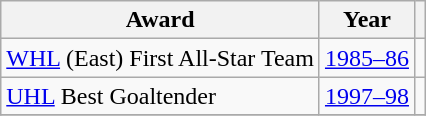<table class="wikitable">
<tr>
<th>Award</th>
<th>Year</th>
<th></th>
</tr>
<tr>
<td><a href='#'>WHL</a> (East) First All-Star Team</td>
<td><a href='#'>1985–86</a></td>
<td></td>
</tr>
<tr>
<td><a href='#'>UHL</a> Best Goaltender</td>
<td><a href='#'>1997–98</a></td>
<td></td>
</tr>
<tr>
</tr>
</table>
